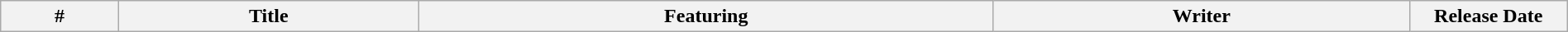<table class="wikitable plainrowheaders" style="width:100%;">
<tr>
<th>#</th>
<th>Title</th>
<th>Featuring</th>
<th>Writer</th>
<th width="120">Release Date<br>

























</th>
</tr>
</table>
